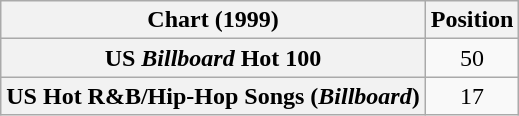<table class="wikitable plainrowheaders" style="text-align:center">
<tr>
<th>Chart (1999)</th>
<th>Position</th>
</tr>
<tr>
<th scope="row">US <em>Billboard</em> Hot 100</th>
<td>50</td>
</tr>
<tr>
<th scope="row">US Hot R&B/Hip-Hop Songs (<em>Billboard</em>)</th>
<td>17</td>
</tr>
</table>
